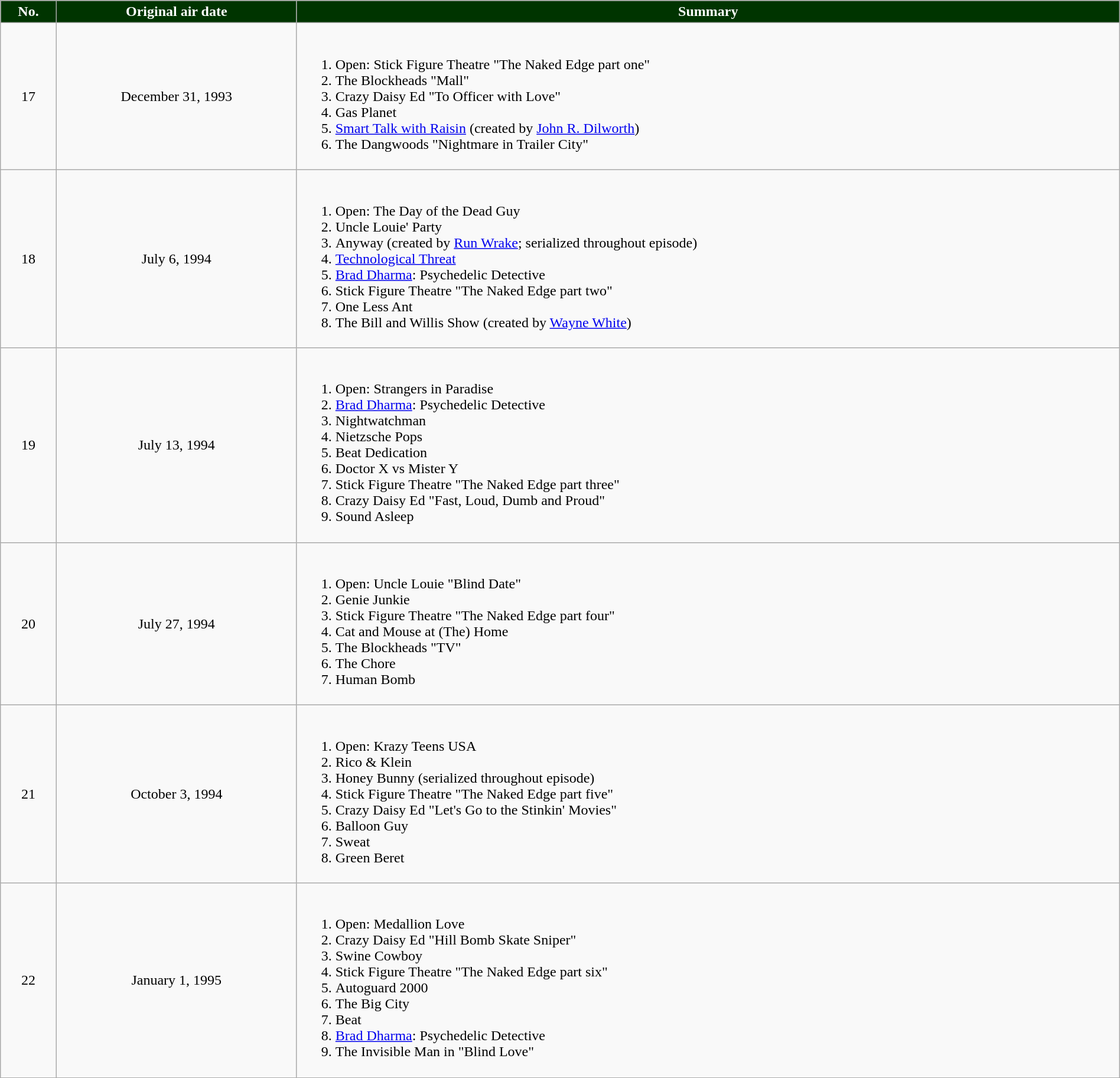<table class="wikitable plainrowheaders" border="1" style="width:100%;">
<tr style="color:white;">
<th style="background:#003400">No.</th>
<th style="background:#003400">Original air date</th>
<th style="background:#003400">Summary</th>
</tr>
<tr>
<td style="text-align:center;">17</td>
<td style="text-align:center;">December 31, 1993</td>
<td><br><ol><li>Open: Stick Figure Theatre "The Naked Edge part one"</li><li>The Blockheads "Mall"</li><li>Crazy Daisy Ed "To Officer with Love"</li><li>Gas Planet</li><li><a href='#'>Smart Talk with Raisin</a> (created by <a href='#'>John R. Dilworth</a>)</li><li>The Dangwoods "Nightmare in Trailer City"</li></ol></td>
</tr>
<tr>
<td style="text-align:center;">18</td>
<td style="text-align:center;">July 6, 1994</td>
<td><br><ol><li>Open: The Day of the Dead Guy</li><li>Uncle Louie' Party</li><li>Anyway (created by <a href='#'>Run Wrake</a>; serialized throughout episode)</li><li><a href='#'>Technological Threat</a></li><li><a href='#'>Brad Dharma</a>: Psychedelic Detective</li><li>Stick Figure Theatre "The Naked Edge part two"</li><li>One Less Ant</li><li>The Bill and Willis Show (created by <a href='#'>Wayne White</a>)</li></ol></td>
</tr>
<tr>
<td style="text-align:center;">19</td>
<td style="text-align:center;">July 13, 1994</td>
<td><br><ol><li>Open: Strangers in Paradise</li><li><a href='#'>Brad Dharma</a>: Psychedelic Detective</li><li>Nightwatchman</li><li>Nietzsche Pops</li><li>Beat Dedication</li><li>Doctor X vs Mister Y</li><li>Stick Figure Theatre "The Naked Edge part three"</li><li>Crazy Daisy Ed "Fast, Loud, Dumb and Proud"</li><li>Sound Asleep</li></ol></td>
</tr>
<tr>
<td style="text-align:center;">20</td>
<td style="text-align:center;">July 27, 1994</td>
<td><br><ol><li>Open: Uncle Louie "Blind Date"</li><li>Genie Junkie</li><li>Stick Figure Theatre "The Naked Edge part four"</li><li>Cat and Mouse at (The) Home</li><li>The Blockheads "TV"</li><li>The Chore</li><li>Human Bomb</li></ol></td>
</tr>
<tr>
<td style="text-align:center;">21</td>
<td style="text-align:center;">October 3, 1994</td>
<td><br><ol><li>Open: Krazy Teens USA</li><li>Rico & Klein</li><li>Honey Bunny (serialized throughout episode)</li><li>Stick Figure Theatre "The Naked Edge part five"</li><li>Crazy Daisy Ed "Let's Go to the Stinkin' Movies"</li><li>Balloon Guy</li><li>Sweat</li><li>Green Beret</li></ol></td>
</tr>
<tr>
<td style="text-align:center;">22</td>
<td style="text-align:center;">January 1, 1995</td>
<td><br><ol><li>Open: Medallion Love</li><li>Crazy Daisy Ed "Hill Bomb Skate Sniper"</li><li>Swine Cowboy</li><li>Stick Figure Theatre "The Naked Edge part six"</li><li>Autoguard 2000</li><li>The Big City</li><li>Beat</li><li><a href='#'>Brad Dharma</a>: Psychedelic Detective</li><li>The Invisible Man in "Blind Love"</li></ol></td>
</tr>
</table>
